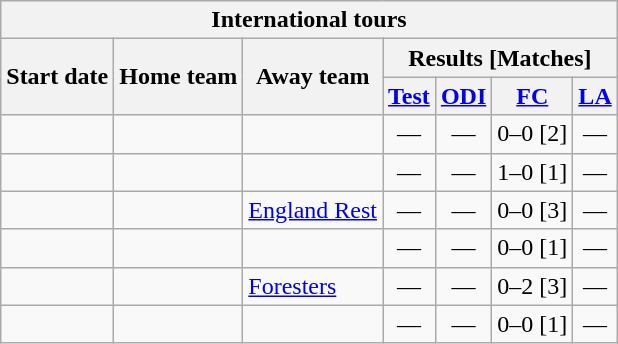<table class="wikitable">
<tr>
<th colspan="7">International tours</th>
</tr>
<tr>
<th rowspan="2">Start date</th>
<th rowspan="2">Home team</th>
<th rowspan="2">Away team</th>
<th colspan="4">Results [Matches]</th>
</tr>
<tr>
<th><a href='#'>Test</a></th>
<th><a href='#'>ODI</a></th>
<th><a href='#'>FC</a></th>
<th><a href='#'>LA</a></th>
</tr>
<tr>
<td><a href='#'></a></td>
<td></td>
<td></td>
<td ; style="text-align:center">—</td>
<td ; style="text-align:center">—</td>
<td>0–0 [2]</td>
<td ; style="text-align:center">—</td>
</tr>
<tr>
<td><a href='#'></a></td>
<td></td>
<td></td>
<td ; style="text-align:center">—</td>
<td ; style="text-align:center">—</td>
<td>1–0 [1]</td>
<td ; style="text-align:center">—</td>
</tr>
<tr>
<td><a href='#'></a></td>
<td></td>
<td><a href='#'>England Rest</a></td>
<td ; style="text-align:center">—</td>
<td ; style="text-align:center">—</td>
<td>0–0 [3]</td>
<td ; style="text-align:center">—</td>
</tr>
<tr>
<td><a href='#'></a></td>
<td></td>
<td></td>
<td ; style="text-align:center">—</td>
<td ; style="text-align:center">—</td>
<td>0–0 [1]</td>
<td ; style="text-align:center">—</td>
</tr>
<tr>
<td><a href='#'></a></td>
<td></td>
<td><a href='#'>Foresters</a></td>
<td ; style="text-align:center">—</td>
<td ; style="text-align:center">—</td>
<td>0–2 [3]</td>
<td ; style="text-align:center">—</td>
</tr>
<tr>
<td><a href='#'></a></td>
<td></td>
<td></td>
<td ; style="text-align:center">—</td>
<td ; style="text-align:center">—</td>
<td>0–0 [1]</td>
<td ; style="text-align:center">—</td>
</tr>
</table>
